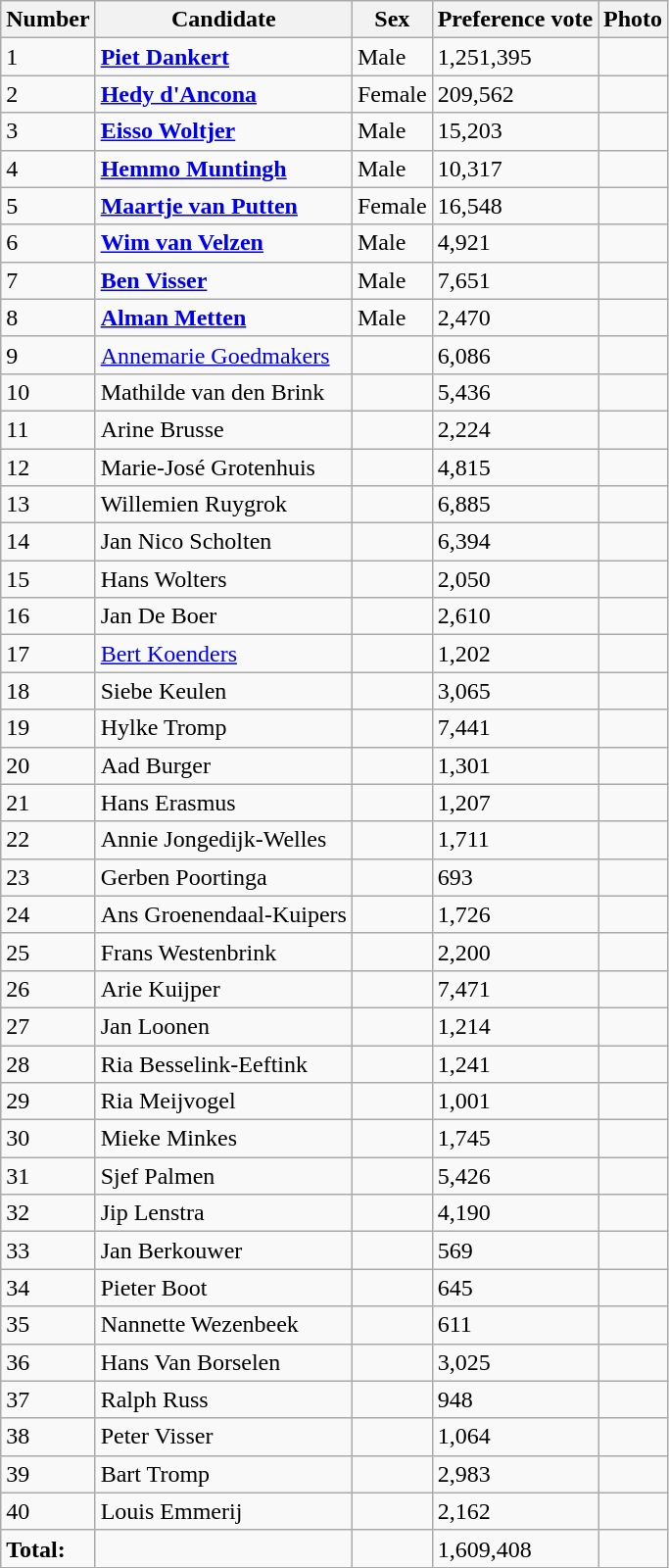<table class="wikitable vatop">
<tr>
<th>Number</th>
<th>Candidate</th>
<th>Sex</th>
<th>Preference vote</th>
<th>Photo</th>
</tr>
<tr>
<td>1</td>
<td><strong><a href='#'>Piet Dankert</a></strong></td>
<td>Male</td>
<td>1,251,395</td>
<td></td>
</tr>
<tr>
<td>2</td>
<td><strong><a href='#'>Hedy d'Ancona</a></strong></td>
<td>Female</td>
<td>209,562</td>
<td></td>
</tr>
<tr>
<td>3</td>
<td><strong><a href='#'>Eisso Woltjer</a></strong></td>
<td>Male</td>
<td>15,203</td>
<td></td>
</tr>
<tr>
<td>4</td>
<td><strong><a href='#'>Hemmo Muntingh</a></strong></td>
<td>Male</td>
<td>10,317</td>
<td></td>
</tr>
<tr>
<td>5</td>
<td><strong><a href='#'>Maartje van Putten</a></strong></td>
<td>Female</td>
<td>16,548</td>
<td></td>
</tr>
<tr>
<td>6</td>
<td><strong><a href='#'>Wim van Velzen</a></strong></td>
<td>Male</td>
<td>4,921</td>
<td></td>
</tr>
<tr>
<td>7</td>
<td><strong><a href='#'>Ben Visser</a></strong></td>
<td>Male</td>
<td>7,651</td>
<td></td>
</tr>
<tr>
<td>8</td>
<td><strong><a href='#'>Alman Metten</a></strong></td>
<td>Male</td>
<td>2,470</td>
<td></td>
</tr>
<tr>
<td>9</td>
<td><a href='#'>Annemarie Goedmakers</a></td>
<td></td>
<td>6,086</td>
<td></td>
</tr>
<tr>
<td>10</td>
<td>Mathilde van den Brink</td>
<td></td>
<td>5,436</td>
<td></td>
</tr>
<tr>
<td>11</td>
<td>Arine Brusse</td>
<td></td>
<td>2,224</td>
<td></td>
</tr>
<tr>
<td>12</td>
<td>Marie-José Grotenhuis</td>
<td></td>
<td>4,815</td>
<td></td>
</tr>
<tr>
<td>13</td>
<td>Willemien Ruygrok</td>
<td></td>
<td>6,885</td>
<td></td>
</tr>
<tr>
<td>14</td>
<td>Jan Nico Scholten</td>
<td></td>
<td>6,394</td>
<td></td>
</tr>
<tr>
<td>15</td>
<td>Hans Wolters</td>
<td></td>
<td>2,050</td>
<td></td>
</tr>
<tr>
<td>16</td>
<td>Jan De Boer</td>
<td></td>
<td>2,610</td>
<td></td>
</tr>
<tr>
<td>17</td>
<td><a href='#'>Bert Koenders</a></td>
<td></td>
<td>1,202</td>
<td></td>
</tr>
<tr>
<td>18</td>
<td>Siebe Keulen</td>
<td></td>
<td>3,065</td>
<td></td>
</tr>
<tr>
<td>19</td>
<td>Hylke Tromp</td>
<td></td>
<td>7,441</td>
<td></td>
</tr>
<tr>
<td>20</td>
<td>Aad Burger</td>
<td></td>
<td>1,301</td>
<td></td>
</tr>
<tr>
<td>21</td>
<td>Hans Erasmus</td>
<td></td>
<td>1,207</td>
<td></td>
</tr>
<tr>
<td>22</td>
<td>Annie Jongedijk-Welles</td>
<td></td>
<td>1,711</td>
<td></td>
</tr>
<tr>
<td>23</td>
<td>Gerben Poortinga</td>
<td></td>
<td>693</td>
<td></td>
</tr>
<tr>
<td>24</td>
<td>Ans Groenendaal-Kuipers</td>
<td></td>
<td>1,726</td>
<td></td>
</tr>
<tr>
<td>25</td>
<td>Frans Westenbrink</td>
<td></td>
<td>2,200</td>
<td></td>
</tr>
<tr>
<td>26</td>
<td>Arie Kuijper</td>
<td></td>
<td>7,471</td>
<td></td>
</tr>
<tr>
<td>27</td>
<td>Jan Loonen</td>
<td></td>
<td>1,214</td>
<td></td>
</tr>
<tr>
<td>28</td>
<td>Ria Besselink-Eeftink</td>
<td></td>
<td>1,241</td>
<td></td>
</tr>
<tr>
<td>29</td>
<td>Ria Meijvogel</td>
<td></td>
<td>1,001</td>
<td></td>
</tr>
<tr>
<td>30</td>
<td>Mieke Minkes</td>
<td></td>
<td>1,745</td>
<td></td>
</tr>
<tr>
<td>31</td>
<td>Sjef Palmen</td>
<td></td>
<td>5,426</td>
<td></td>
</tr>
<tr>
<td>32</td>
<td>Jip Lenstra</td>
<td></td>
<td>4,190</td>
<td></td>
</tr>
<tr>
<td>33</td>
<td>Jan Berkouwer</td>
<td></td>
<td>569</td>
<td></td>
</tr>
<tr>
<td>34</td>
<td>Pieter Boot</td>
<td></td>
<td>645</td>
<td></td>
</tr>
<tr>
<td>35</td>
<td>Nannette Wezenbeek</td>
<td></td>
<td>611</td>
<td></td>
</tr>
<tr>
<td>36</td>
<td>Hans Van Borselen</td>
<td></td>
<td>3,025</td>
<td></td>
</tr>
<tr>
<td>37</td>
<td>Ralph Russ</td>
<td></td>
<td>948</td>
<td></td>
</tr>
<tr>
<td>38</td>
<td>Peter Visser</td>
<td></td>
<td>1,064</td>
<td></td>
</tr>
<tr>
<td>39</td>
<td>Bart Tromp</td>
<td></td>
<td>2,983</td>
<td></td>
</tr>
<tr>
<td>40</td>
<td>Louis Emmerij</td>
<td></td>
<td>2,162</td>
<td></td>
</tr>
<tr>
<td><strong>Total:</strong></td>
<td></td>
<td></td>
<td>1,609,408</td>
<td></td>
</tr>
</table>
